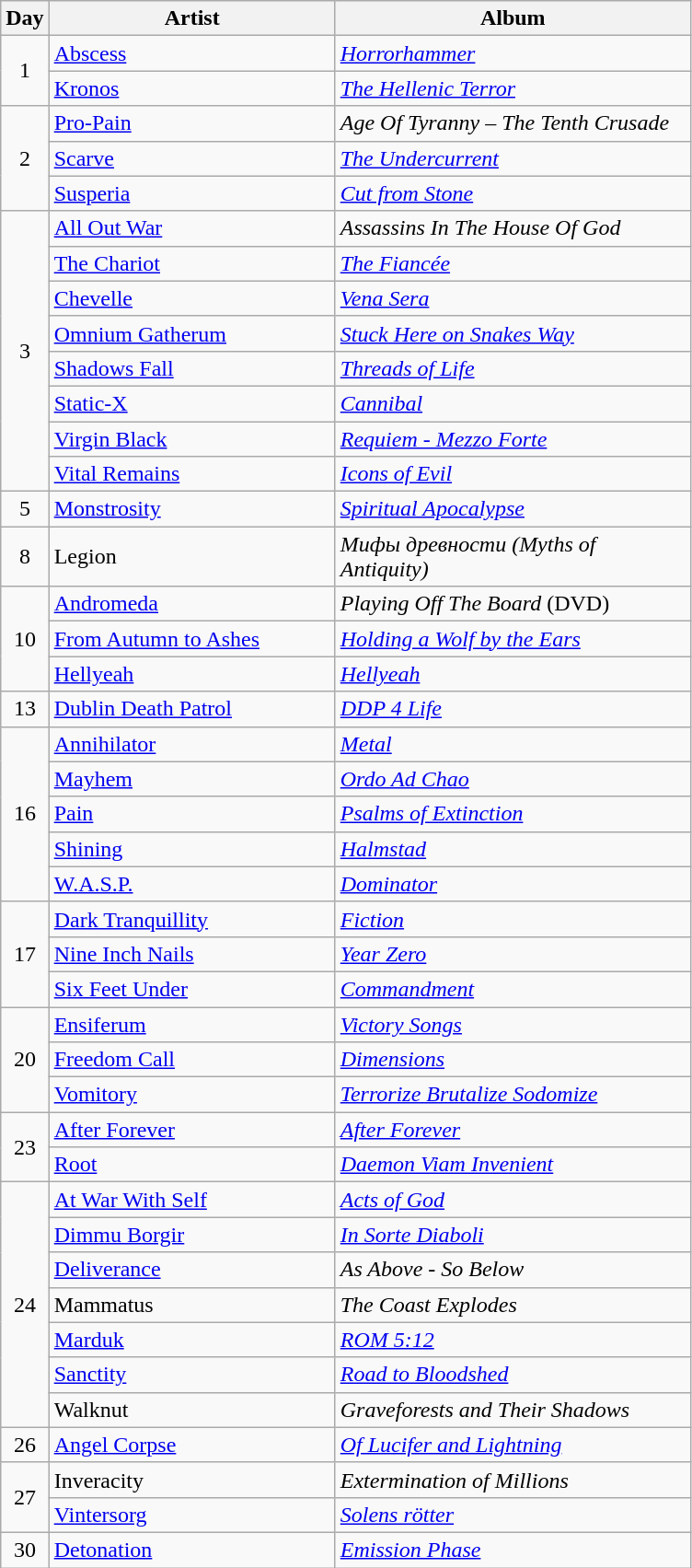<table class="wikitable" border="1">
<tr>
<th>Day</th>
<th width="200">Artist</th>
<th width="250">Album</th>
</tr>
<tr>
<td rowspan="2" align="center">1</td>
<td><a href='#'>Abscess</a></td>
<td><em><a href='#'>Horrorhammer</a></em></td>
</tr>
<tr>
<td><a href='#'>Kronos</a></td>
<td><em><a href='#'>The Hellenic Terror</a></em></td>
</tr>
<tr>
<td rowspan="3" align="center">2</td>
<td><a href='#'>Pro-Pain</a></td>
<td><em>Age Of Tyranny – The Tenth Crusade</em></td>
</tr>
<tr>
<td><a href='#'>Scarve</a></td>
<td><em><a href='#'>The Undercurrent</a></em></td>
</tr>
<tr>
<td><a href='#'>Susperia</a></td>
<td><em><a href='#'>Cut from Stone</a></em></td>
</tr>
<tr>
<td rowspan="8" align="center">3</td>
<td><a href='#'>All Out War</a></td>
<td><em>Assassins In The House Of God</em></td>
</tr>
<tr>
<td><a href='#'>The Chariot</a></td>
<td><em><a href='#'>The Fiancée</a></em></td>
</tr>
<tr>
<td><a href='#'>Chevelle</a></td>
<td><em><a href='#'>Vena Sera</a></em></td>
</tr>
<tr>
<td><a href='#'>Omnium Gatherum</a></td>
<td><em><a href='#'>Stuck Here on Snakes Way</a></em></td>
</tr>
<tr>
<td><a href='#'>Shadows Fall</a></td>
<td><em><a href='#'>Threads of Life</a></em></td>
</tr>
<tr>
<td><a href='#'>Static-X</a></td>
<td><em><a href='#'>Cannibal</a></em></td>
</tr>
<tr>
<td><a href='#'>Virgin Black</a></td>
<td><em><a href='#'>Requiem - Mezzo Forte</a></em></td>
</tr>
<tr>
<td><a href='#'>Vital Remains</a></td>
<td><em><a href='#'>Icons of Evil</a></em></td>
</tr>
<tr>
<td align="center">5</td>
<td><a href='#'>Monstrosity</a></td>
<td><em><a href='#'>Spiritual Apocalypse</a></em></td>
</tr>
<tr>
<td align="center">8</td>
<td>Legion</td>
<td><em>Мифы древности (Myths of Antiquity)</em></td>
</tr>
<tr>
<td rowspan="3" align="center">10</td>
<td><a href='#'>Andromeda</a></td>
<td><em>Playing Off The Board</em> (DVD)</td>
</tr>
<tr>
<td><a href='#'>From Autumn to Ashes</a></td>
<td><em><a href='#'>Holding a Wolf by the Ears</a></em></td>
</tr>
<tr>
<td><a href='#'>Hellyeah</a></td>
<td><em><a href='#'>Hellyeah</a></em></td>
</tr>
<tr>
<td align="center">13</td>
<td><a href='#'>Dublin Death Patrol</a></td>
<td><em><a href='#'>DDP 4 Life</a></em></td>
</tr>
<tr>
<td rowspan="5" align="center">16</td>
<td><a href='#'>Annihilator</a></td>
<td><em><a href='#'>Metal</a></em></td>
</tr>
<tr>
<td><a href='#'>Mayhem</a></td>
<td><em><a href='#'>Ordo Ad Chao</a></em></td>
</tr>
<tr>
<td><a href='#'>Pain</a></td>
<td><em><a href='#'>Psalms of Extinction</a></em></td>
</tr>
<tr>
<td><a href='#'>Shining</a></td>
<td><em><a href='#'>Halmstad</a></em></td>
</tr>
<tr>
<td><a href='#'>W.A.S.P.</a></td>
<td><em><a href='#'>Dominator</a></em></td>
</tr>
<tr>
<td rowspan="3" align="center">17</td>
<td><a href='#'>Dark Tranquillity</a></td>
<td><em><a href='#'>Fiction</a></em></td>
</tr>
<tr>
<td><a href='#'>Nine Inch Nails</a></td>
<td><em><a href='#'>Year Zero</a></em></td>
</tr>
<tr>
<td><a href='#'>Six Feet Under</a></td>
<td><em><a href='#'>Commandment</a></em></td>
</tr>
<tr>
<td rowspan="3" align="center">20</td>
<td><a href='#'>Ensiferum</a></td>
<td><em><a href='#'>Victory Songs</a></em></td>
</tr>
<tr>
<td><a href='#'>Freedom Call</a></td>
<td><em><a href='#'>Dimensions</a></em></td>
</tr>
<tr>
<td><a href='#'>Vomitory</a></td>
<td><em><a href='#'>Terrorize Brutalize Sodomize</a></em></td>
</tr>
<tr>
<td rowspan="2" align="center">23</td>
<td><a href='#'>After Forever</a></td>
<td><em><a href='#'>After Forever</a></em></td>
</tr>
<tr>
<td><a href='#'>Root</a></td>
<td><em><a href='#'>Daemon Viam Invenient</a></em></td>
</tr>
<tr>
<td rowspan="7" align="center">24</td>
<td><a href='#'>At War With Self</a></td>
<td><em><a href='#'>Acts of God</a></em></td>
</tr>
<tr>
<td><a href='#'>Dimmu Borgir</a></td>
<td><em><a href='#'>In Sorte Diaboli</a></em></td>
</tr>
<tr>
<td><a href='#'>Deliverance</a></td>
<td><em>As Above - So Below</em></td>
</tr>
<tr>
<td>Mammatus</td>
<td><em>The Coast Explodes</em></td>
</tr>
<tr>
<td><a href='#'>Marduk</a></td>
<td><em><a href='#'>ROM 5:12</a></em></td>
</tr>
<tr>
<td><a href='#'>Sanctity</a></td>
<td><em><a href='#'>Road to Bloodshed</a></em></td>
</tr>
<tr>
<td>Walknut</td>
<td><em>Graveforests and Their Shadows</em></td>
</tr>
<tr>
<td align="center">26</td>
<td><a href='#'>Angel Corpse</a></td>
<td><em><a href='#'>Of Lucifer and Lightning</a></em></td>
</tr>
<tr>
<td rowspan="2" align="center">27</td>
<td>Inveracity</td>
<td><em>Extermination of Millions</em></td>
</tr>
<tr>
<td><a href='#'>Vintersorg</a></td>
<td><em><a href='#'>Solens rötter</a></em></td>
</tr>
<tr>
<td align="center">30</td>
<td><a href='#'>Detonation</a></td>
<td><em><a href='#'>Emission Phase</a></em></td>
</tr>
</table>
